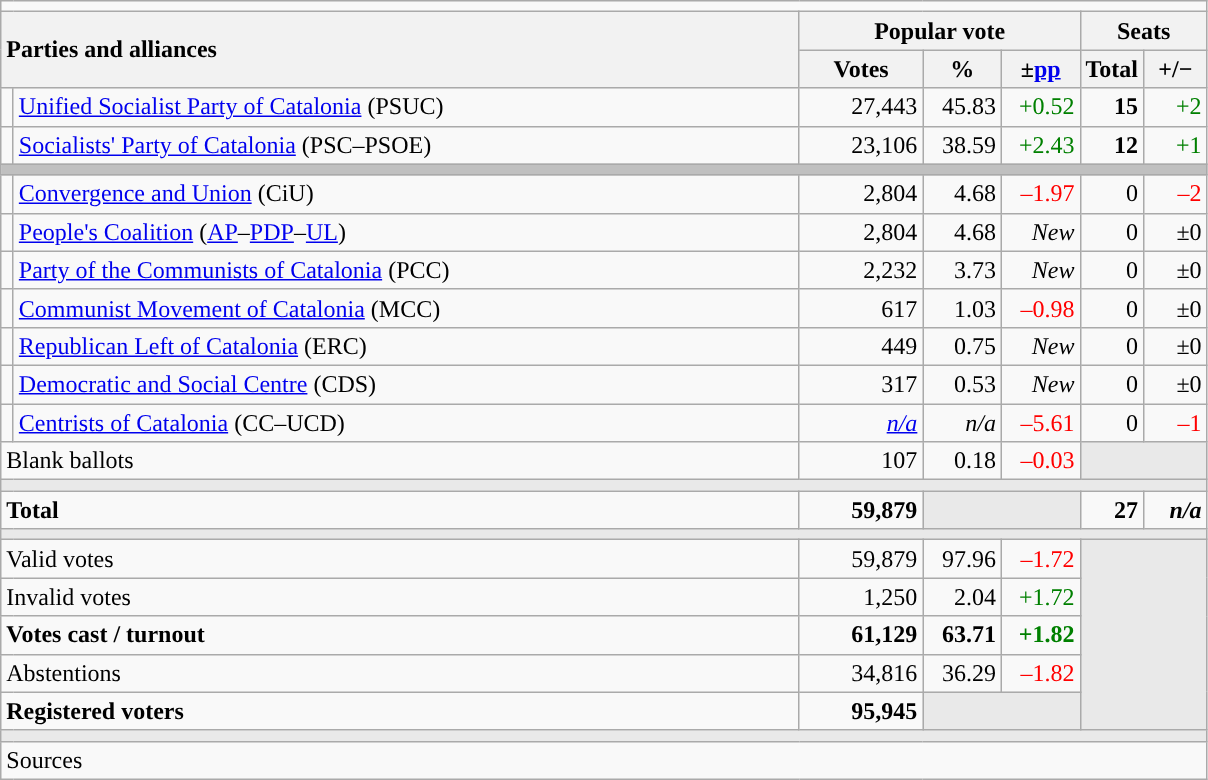<table class="wikitable" style="text-align:right;">
<tr>
<td colspan="7"></td>
</tr>
<tr>
<th style="text-align:left;" rowspan="2" colspan="2" width="525">Parties and alliances</th>
<th colspan="3">Popular vote</th>
<th colspan="2">Seats</th>
</tr>
<tr>
<th width="75">Votes</th>
<th width="45">%</th>
<th width="45">±<a href='#'>pp</a></th>
<th width="35">Total</th>
<th width="35">+/−</th>
</tr>
<tr>
<td width="1" style="color:inherit;background:"></td>
<td align="left"><a href='#'>Unified Socialist Party of Catalonia</a> (PSUC)</td>
<td>27,443</td>
<td>45.83</td>
<td style="color:green;">+0.52</td>
<td><strong>15</strong></td>
<td style="color:green;">+2</td>
</tr>
<tr>
<td style="color:inherit;background:"></td>
<td align="left"><a href='#'>Socialists' Party of Catalonia</a> (PSC–PSOE)</td>
<td>23,106</td>
<td>38.59</td>
<td style="color:green;">+2.43</td>
<td><strong>12</strong></td>
<td style="color:green;">+1</td>
</tr>
<tr>
<td colspan="7" style="color:inherit;background:#C0C0C0"></td>
</tr>
<tr>
<td style="color:inherit;background:"></td>
<td align="left"><a href='#'>Convergence and Union</a> (CiU)</td>
<td>2,804</td>
<td>4.68</td>
<td style="color:red;">–1.97</td>
<td>0</td>
<td style="color:red;">–2</td>
</tr>
<tr>
<td style="color:inherit;background:"></td>
<td align="left"><a href='#'>People's Coalition</a> (<a href='#'>AP</a>–<a href='#'>PDP</a>–<a href='#'>UL</a>)</td>
<td>2,804</td>
<td>4.68</td>
<td><em>New</em></td>
<td>0</td>
<td>±0</td>
</tr>
<tr>
<td style="color:inherit;background:"></td>
<td align="left"><a href='#'>Party of the Communists of Catalonia</a> (PCC)</td>
<td>2,232</td>
<td>3.73</td>
<td><em>New</em></td>
<td>0</td>
<td>±0</td>
</tr>
<tr>
<td style="color:inherit;background:"></td>
<td align="left"><a href='#'>Communist Movement of Catalonia</a> (MCC)</td>
<td>617</td>
<td>1.03</td>
<td style="color:red;">–0.98</td>
<td>0</td>
<td>±0</td>
</tr>
<tr>
<td style="color:inherit;background:"></td>
<td align="left"><a href='#'>Republican Left of Catalonia</a> (ERC)</td>
<td>449</td>
<td>0.75</td>
<td><em>New</em></td>
<td>0</td>
<td>±0</td>
</tr>
<tr>
<td style="color:inherit;background:"></td>
<td align="left"><a href='#'>Democratic and Social Centre</a> (CDS)</td>
<td>317</td>
<td>0.53</td>
<td><em>New</em></td>
<td>0</td>
<td>±0</td>
</tr>
<tr>
<td style="color:inherit;background:"></td>
<td align="left"><a href='#'>Centrists of Catalonia</a> (CC–UCD)</td>
<td><em><a href='#'>n/a</a></em></td>
<td><em>n/a</em></td>
<td style="color:red;">–5.61</td>
<td>0</td>
<td style="color:red;">–1</td>
</tr>
<tr>
<td align="left" colspan="2">Blank ballots</td>
<td>107</td>
<td>0.18</td>
<td style="color:red;">–0.03</td>
<td style="color:inherit;background:#E9E9E9" colspan="2"></td>
</tr>
<tr>
<td colspan="7" style="color:inherit;background:#E9E9E9"></td>
</tr>
<tr style="font-weight:bold;">
<td align="left" colspan="2">Total</td>
<td>59,879</td>
<td bgcolor="#E9E9E9" colspan="2"></td>
<td>27</td>
<td><em>n/a</em></td>
</tr>
<tr>
<td colspan="7" style="color:inherit;background:#E9E9E9"></td>
</tr>
<tr>
<td align="left" colspan="2">Valid votes</td>
<td>59,879</td>
<td>97.96</td>
<td style="color:red;">–1.72</td>
<td bgcolor="#E9E9E9" colspan="2" rowspan="5"></td>
</tr>
<tr>
<td align="left" colspan="2">Invalid votes</td>
<td>1,250</td>
<td>2.04</td>
<td style="color:green;">+1.72</td>
</tr>
<tr style="font-weight:bold;">
<td align="left" colspan="2">Votes cast / turnout</td>
<td>61,129</td>
<td>63.71</td>
<td style="color:green;">+1.82</td>
</tr>
<tr>
<td align="left" colspan="2">Abstentions</td>
<td>34,816</td>
<td>36.29</td>
<td style="color:red;">–1.82</td>
</tr>
<tr style="font-weight:bold;">
<td align="left" colspan="2">Registered voters</td>
<td>95,945</td>
<td bgcolor="#E9E9E9" colspan="2"></td>
</tr>
<tr>
<td colspan="7" style="color:inherit;background:#E9E9E9"></td>
</tr>
<tr>
<td align="left" colspan="7">Sources</td>
</tr>
</table>
